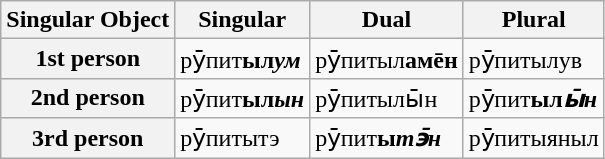<table class="wikitable">
<tr>
<th>Singular Object</th>
<th>Singular</th>
<th>Dual</th>
<th>Plural</th>
</tr>
<tr>
<th>1st person</th>
<td>рӯпит<strong>ыл<strong><em>ум<em></td>
<td>рӯпит</strong>ыл<strong>а</em>мēн<em></td>
<td>рӯпит</strong>ыл</em></strong>ув</em></td>
</tr>
<tr>
<th>2nd person</th>
<td>рӯпит<strong>ыл<strong><em>ын<em></td>
<td>рӯпит</strong>ыл</em></strong>ы̄н</em></td>
<td>рӯпит<strong>ыл<strong><em>ы̄н<em></td>
</tr>
<tr>
<th>3rd person</th>
<td>рӯпит</strong>ы</em></strong>тэ</em></td>
<td>рӯпит<strong>ы<strong><em>тэ̄н<em></td>
<td>рӯпит</strong>ыя</em></strong>ныл</em></td>
</tr>
</table>
